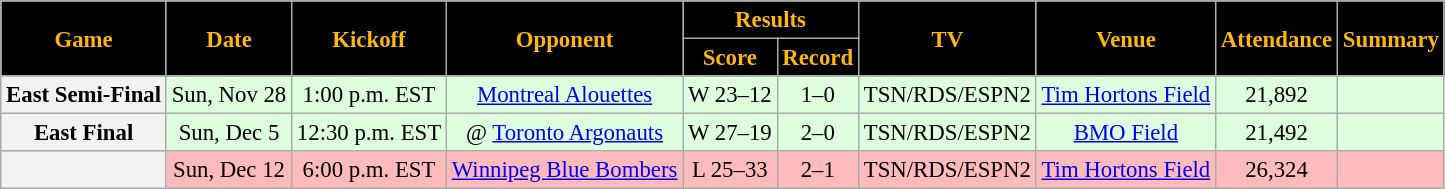<table class="wikitable" style="font-size: 95%;">
<tr>
<th style="background:black;color:#FFB60F;" rowspan=2>Game</th>
<th style="background:black;color:#FFB60F;" rowspan=2>Date</th>
<th style="background:black;color:#FFB60F;" rowspan=2>Kickoff</th>
<th style="background:black;color:#FFB60F;" rowspan=2>Opponent</th>
<th style="background:black;color:#FFB60F;" colspan=2>Results</th>
<th style="background:black;color:#FFB60F;" rowspan=2>TV</th>
<th style="background:black;color:#FFB60F;" rowspan=2>Venue</th>
<th style="background:black;color:#FFB60F;" rowspan=2>Attendance</th>
<th style="background:black;color:#FFB60F;" rowspan=2>Summary</th>
</tr>
<tr>
<th style="background:black;color:#FFB60F;">Score</th>
<th style="background:black;color:#FFB60F;">Record</th>
</tr>
<tr align="center" bgcolor="#ddffdd">
<th align="center">East Semi-Final</th>
<td align="center">Sun, Nov 28</td>
<td align="center">1:00 p.m. EST</td>
<td align="center"><a href='#'>Montreal Alouettes</a></td>
<td align="center">W 23–12</td>
<td align="center">1–0</td>
<td align="center">TSN/RDS/ESPN2</td>
<td align="center"><a href='#'>Tim Hortons Field</a></td>
<td align="center">21,892</td>
<td align="center"></td>
</tr>
<tr align="center" bgcolor="#ddffdd">
<th align="center">East Final</th>
<td align="center">Sun, Dec 5</td>
<td align="center">12:30 p.m. EST</td>
<td align="center">@ <a href='#'>Toronto Argonauts</a></td>
<td align="center">W 27–19</td>
<td align="center">2–0</td>
<td align="center">TSN/RDS/ESPN2</td>
<td align="center"><a href='#'>BMO Field</a></td>
<td align="center">21,492</td>
<td align="center"></td>
</tr>
<tr align="center" bgcolor="#ffbbbb">
<th style="text-align:center;"><a href='#'></a></th>
<td align="center">Sun, Dec 12</td>
<td align="center">6:00 p.m. EST</td>
<td align="center"><a href='#'>Winnipeg Blue Bombers</a></td>
<td align="center">L 25–33 </td>
<td align="center">2–1</td>
<td align="center">TSN/RDS/ESPN2</td>
<td align="center"><a href='#'>Tim Hortons Field</a></td>
<td align="center">26,324</td>
<td align="center"></td>
</tr>
</table>
